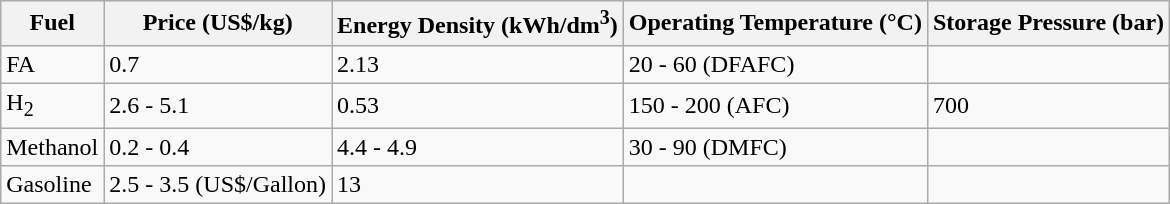<table class="wikitable">
<tr>
<th>Fuel</th>
<th>Price (US$/kg)</th>
<th>Energy Density (kWh/dm<sup>3</sup>)</th>
<th>Operating Temperature (°C)</th>
<th>Storage Pressure (bar)</th>
</tr>
<tr>
<td>FA</td>
<td>0.7</td>
<td>2.13</td>
<td>20 - 60 (DFAFC)</td>
<td></td>
</tr>
<tr>
<td>H<sub>2</sub></td>
<td>2.6 - 5.1</td>
<td>0.53</td>
<td>150 - 200 (AFC)</td>
<td>700</td>
</tr>
<tr>
<td>Methanol</td>
<td>0.2 - 0.4</td>
<td>4.4 - 4.9</td>
<td>30 - 90 (DMFC)</td>
<td></td>
</tr>
<tr>
<td>Gasoline</td>
<td>2.5 - 3.5 (US$/Gallon)</td>
<td>13</td>
<td></td>
<td></td>
</tr>
</table>
